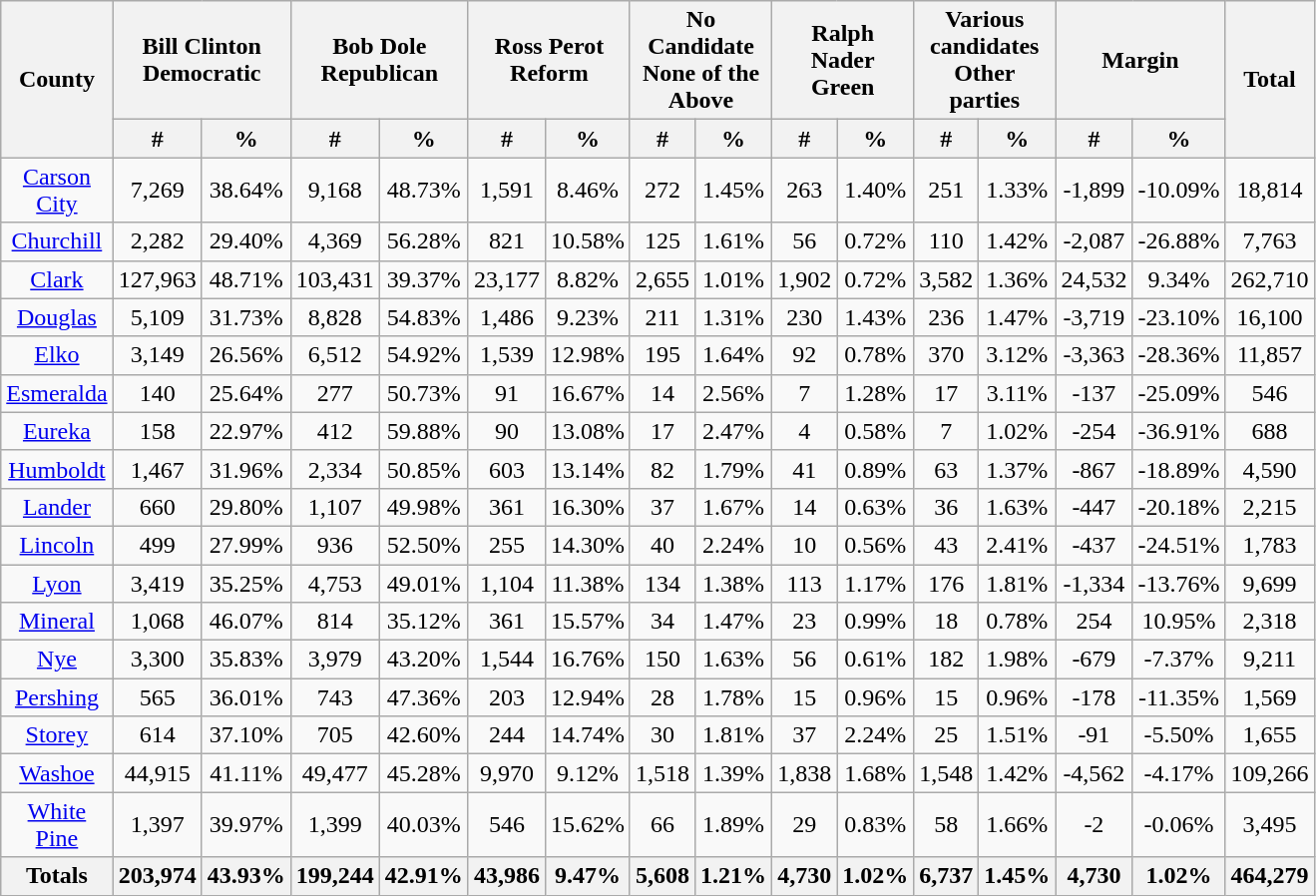<table width="60%" class="wikitable sortable">
<tr>
<th rowspan="2">County</th>
<th colspan="2">Bill Clinton<br>Democratic</th>
<th colspan="2">Bob Dole<br>Republican</th>
<th colspan="2">Ross Perot<br>Reform</th>
<th colspan="2">No Candidate<br>None of the Above</th>
<th colspan="2">Ralph Nader<br>Green</th>
<th colspan="2">Various candidates<br>Other parties</th>
<th colspan="2">Margin</th>
<th rowspan="2">Total</th>
</tr>
<tr>
<th style="text-align:center;" data-sort-type="number">#</th>
<th style="text-align:center;" data-sort-type="number">%</th>
<th style="text-align:center;" data-sort-type="number">#</th>
<th style="text-align:center;" data-sort-type="number">%</th>
<th style="text-align:center;" data-sort-type="number">#</th>
<th style="text-align:center;" data-sort-type="number">%</th>
<th style="text-align:center;" data-sort-type="number">#</th>
<th style="text-align:center;" data-sort-type="number">%</th>
<th style="text-align:center;" data-sort-type="number">#</th>
<th style="text-align:center;" data-sort-type="number">%</th>
<th style="text-align:center;" data-sort-type="number">#</th>
<th style="text-align:center;" data-sort-type="number">%</th>
<th style="text-align:center;" data-sort-type="number">#</th>
<th style="text-align:center;" data-sort-type="number">%</th>
</tr>
<tr style="text-align:center;">
<td><a href='#'>Carson City</a></td>
<td>7,269</td>
<td>38.64%</td>
<td>9,168</td>
<td>48.73%</td>
<td>1,591</td>
<td>8.46%</td>
<td>272</td>
<td>1.45%</td>
<td>263</td>
<td>1.40%</td>
<td>251</td>
<td>1.33%</td>
<td>-1,899</td>
<td>-10.09%</td>
<td>18,814</td>
</tr>
<tr style="text-align:center;">
<td><a href='#'>Churchill</a></td>
<td>2,282</td>
<td>29.40%</td>
<td>4,369</td>
<td>56.28%</td>
<td>821</td>
<td>10.58%</td>
<td>125</td>
<td>1.61%</td>
<td>56</td>
<td>0.72%</td>
<td>110</td>
<td>1.42%</td>
<td>-2,087</td>
<td>-26.88%</td>
<td>7,763</td>
</tr>
<tr style="text-align:center;">
<td><a href='#'>Clark</a></td>
<td>127,963</td>
<td>48.71%</td>
<td>103,431</td>
<td>39.37%</td>
<td>23,177</td>
<td>8.82%</td>
<td>2,655</td>
<td>1.01%</td>
<td>1,902</td>
<td>0.72%</td>
<td>3,582</td>
<td>1.36%</td>
<td>24,532</td>
<td>9.34%</td>
<td>262,710</td>
</tr>
<tr style="text-align:center;">
<td><a href='#'>Douglas</a></td>
<td>5,109</td>
<td>31.73%</td>
<td>8,828</td>
<td>54.83%</td>
<td>1,486</td>
<td>9.23%</td>
<td>211</td>
<td>1.31%</td>
<td>230</td>
<td>1.43%</td>
<td>236</td>
<td>1.47%</td>
<td>-3,719</td>
<td>-23.10%</td>
<td>16,100</td>
</tr>
<tr style="text-align:center;">
<td><a href='#'>Elko</a></td>
<td>3,149</td>
<td>26.56%</td>
<td>6,512</td>
<td>54.92%</td>
<td>1,539</td>
<td>12.98%</td>
<td>195</td>
<td>1.64%</td>
<td>92</td>
<td>0.78%</td>
<td>370</td>
<td>3.12%</td>
<td>-3,363</td>
<td>-28.36%</td>
<td>11,857</td>
</tr>
<tr style="text-align:center;">
<td><a href='#'>Esmeralda</a></td>
<td>140</td>
<td>25.64%</td>
<td>277</td>
<td>50.73%</td>
<td>91</td>
<td>16.67%</td>
<td>14</td>
<td>2.56%</td>
<td>7</td>
<td>1.28%</td>
<td>17</td>
<td>3.11%</td>
<td>-137</td>
<td>-25.09%</td>
<td>546</td>
</tr>
<tr style="text-align:center;">
<td><a href='#'>Eureka</a></td>
<td>158</td>
<td>22.97%</td>
<td>412</td>
<td>59.88%</td>
<td>90</td>
<td>13.08%</td>
<td>17</td>
<td>2.47%</td>
<td>4</td>
<td>0.58%</td>
<td>7</td>
<td>1.02%</td>
<td>-254</td>
<td>-36.91%</td>
<td>688</td>
</tr>
<tr style="text-align:center;">
<td><a href='#'>Humboldt</a></td>
<td>1,467</td>
<td>31.96%</td>
<td>2,334</td>
<td>50.85%</td>
<td>603</td>
<td>13.14%</td>
<td>82</td>
<td>1.79%</td>
<td>41</td>
<td>0.89%</td>
<td>63</td>
<td>1.37%</td>
<td>-867</td>
<td>-18.89%</td>
<td>4,590</td>
</tr>
<tr style="text-align:center;">
<td><a href='#'>Lander</a></td>
<td>660</td>
<td>29.80%</td>
<td>1,107</td>
<td>49.98%</td>
<td>361</td>
<td>16.30%</td>
<td>37</td>
<td>1.67%</td>
<td>14</td>
<td>0.63%</td>
<td>36</td>
<td>1.63%</td>
<td>-447</td>
<td>-20.18%</td>
<td>2,215</td>
</tr>
<tr style="text-align:center;">
<td><a href='#'>Lincoln</a></td>
<td>499</td>
<td>27.99%</td>
<td>936</td>
<td>52.50%</td>
<td>255</td>
<td>14.30%</td>
<td>40</td>
<td>2.24%</td>
<td>10</td>
<td>0.56%</td>
<td>43</td>
<td>2.41%</td>
<td>-437</td>
<td>-24.51%</td>
<td>1,783</td>
</tr>
<tr style="text-align:center;">
<td><a href='#'>Lyon</a></td>
<td>3,419</td>
<td>35.25%</td>
<td>4,753</td>
<td>49.01%</td>
<td>1,104</td>
<td>11.38%</td>
<td>134</td>
<td>1.38%</td>
<td>113</td>
<td>1.17%</td>
<td>176</td>
<td>1.81%</td>
<td>-1,334</td>
<td>-13.76%</td>
<td>9,699</td>
</tr>
<tr style="text-align:center;">
<td><a href='#'>Mineral</a></td>
<td>1,068</td>
<td>46.07%</td>
<td>814</td>
<td>35.12%</td>
<td>361</td>
<td>15.57%</td>
<td>34</td>
<td>1.47%</td>
<td>23</td>
<td>0.99%</td>
<td>18</td>
<td>0.78%</td>
<td>254</td>
<td>10.95%</td>
<td>2,318</td>
</tr>
<tr style="text-align:center;">
<td><a href='#'>Nye</a></td>
<td>3,300</td>
<td>35.83%</td>
<td>3,979</td>
<td>43.20%</td>
<td>1,544</td>
<td>16.76%</td>
<td>150</td>
<td>1.63%</td>
<td>56</td>
<td>0.61%</td>
<td>182</td>
<td>1.98%</td>
<td>-679</td>
<td>-7.37%</td>
<td>9,211</td>
</tr>
<tr style="text-align:center;">
<td><a href='#'>Pershing</a></td>
<td>565</td>
<td>36.01%</td>
<td>743</td>
<td>47.36%</td>
<td>203</td>
<td>12.94%</td>
<td>28</td>
<td>1.78%</td>
<td>15</td>
<td>0.96%</td>
<td>15</td>
<td>0.96%</td>
<td>-178</td>
<td>-11.35%</td>
<td>1,569</td>
</tr>
<tr style="text-align:center;">
<td><a href='#'>Storey</a></td>
<td>614</td>
<td>37.10%</td>
<td>705</td>
<td>42.60%</td>
<td>244</td>
<td>14.74%</td>
<td>30</td>
<td>1.81%</td>
<td>37</td>
<td>2.24%</td>
<td>25</td>
<td>1.51%</td>
<td>-91</td>
<td>-5.50%</td>
<td>1,655</td>
</tr>
<tr style="text-align:center;">
<td><a href='#'>Washoe</a></td>
<td>44,915</td>
<td>41.11%</td>
<td>49,477</td>
<td>45.28%</td>
<td>9,970</td>
<td>9.12%</td>
<td>1,518</td>
<td>1.39%</td>
<td>1,838</td>
<td>1.68%</td>
<td>1,548</td>
<td>1.42%</td>
<td>-4,562</td>
<td>-4.17%</td>
<td>109,266</td>
</tr>
<tr style="text-align:center;">
<td><a href='#'>White Pine</a></td>
<td>1,397</td>
<td>39.97%</td>
<td>1,399</td>
<td>40.03%</td>
<td>546</td>
<td>15.62%</td>
<td>66</td>
<td>1.89%</td>
<td>29</td>
<td>0.83%</td>
<td>58</td>
<td>1.66%</td>
<td>-2</td>
<td>-0.06%</td>
<td>3,495</td>
</tr>
<tr style="text-align:center;">
<th>Totals</th>
<th>203,974</th>
<th>43.93%</th>
<th>199,244</th>
<th>42.91%</th>
<th>43,986</th>
<th>9.47%</th>
<th>5,608</th>
<th>1.21%</th>
<th>4,730</th>
<th>1.02%</th>
<th>6,737</th>
<th>1.45%</th>
<th>4,730</th>
<th>1.02%</th>
<th>464,279</th>
</tr>
</table>
